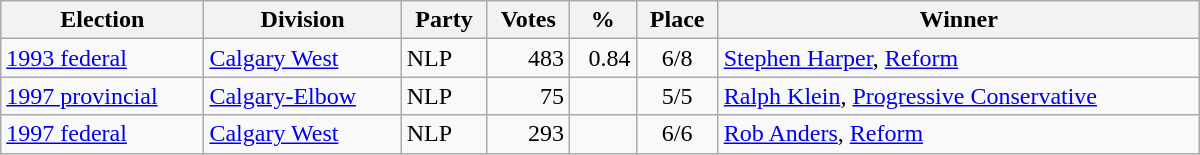<table class="wikitable" width="800">
<tr>
<th align="left">Election</th>
<th align="left">Division</th>
<th align="left">Party</th>
<th align="right">Votes</th>
<th align="right">%</th>
<th align="center">Place</th>
<th align="center">Winner</th>
</tr>
<tr>
<td align="left"><a href='#'>1993 federal</a></td>
<td align="left"><a href='#'>Calgary West</a></td>
<td align="left">NLP</td>
<td align="right">483</td>
<td align="right">0.84</td>
<td align="center">6/8</td>
<td align="left"><a href='#'>Stephen Harper</a>, <a href='#'>Reform</a></td>
</tr>
<tr>
<td align="left"><a href='#'>1997 provincial</a></td>
<td align="left"><a href='#'>Calgary-Elbow</a></td>
<td align="left">NLP</td>
<td align="right">75</td>
<td align="right"></td>
<td align="center">5/5</td>
<td align="left"><a href='#'>Ralph Klein</a>, <a href='#'>Progressive Conservative</a></td>
</tr>
<tr>
<td align="left"><a href='#'>1997 federal</a></td>
<td align="left"><a href='#'>Calgary West</a></td>
<td align="left">NLP</td>
<td align="right">293</td>
<td align="right"></td>
<td align="center">6/6</td>
<td align="left"><a href='#'>Rob Anders</a>, <a href='#'>Reform</a></td>
</tr>
</table>
